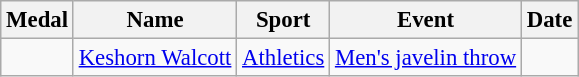<table class="wikitable sortable" style="font-size: 95%;">
<tr>
<th>Medal</th>
<th>Name</th>
<th>Sport</th>
<th>Event</th>
<th>Date</th>
</tr>
<tr>
<td></td>
<td><a href='#'>Keshorn Walcott</a></td>
<td><a href='#'>Athletics</a></td>
<td><a href='#'>Men's javelin throw</a></td>
<td></td>
</tr>
</table>
